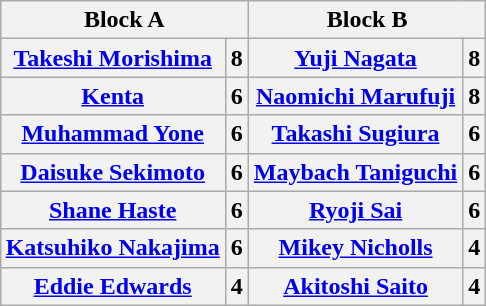<table class="wikitable" style="margin: 1em auto 1em auto;text-align:center">
<tr>
<th colspan="2">Block A</th>
<th colspan="2">Block B</th>
</tr>
<tr>
<th><a href='#'>Takeshi Morishima</a></th>
<th>8</th>
<th><a href='#'>Yuji Nagata</a></th>
<th>8</th>
</tr>
<tr>
<th><a href='#'>Kenta</a> </th>
<th>6</th>
<th><a href='#'>Naomichi Marufuji</a></th>
<th>8</th>
</tr>
<tr>
<th><a href='#'>Muhammad Yone</a></th>
<th>6</th>
<th><a href='#'>Takashi Sugiura</a></th>
<th>6</th>
</tr>
<tr>
<th><a href='#'>Daisuke Sekimoto</a></th>
<th>6</th>
<th><a href='#'>Maybach Taniguchi</a></th>
<th>6</th>
</tr>
<tr>
<th><a href='#'>Shane Haste</a></th>
<th>6</th>
<th><a href='#'>Ryoji Sai</a></th>
<th>6</th>
</tr>
<tr>
<th><a href='#'>Katsuhiko Nakajima</a></th>
<th>6</th>
<th><a href='#'>Mikey Nicholls</a></th>
<th>4</th>
</tr>
<tr>
<th><a href='#'>Eddie Edwards</a></th>
<th>4</th>
<th><a href='#'>Akitoshi Saito</a></th>
<th>4</th>
</tr>
</table>
